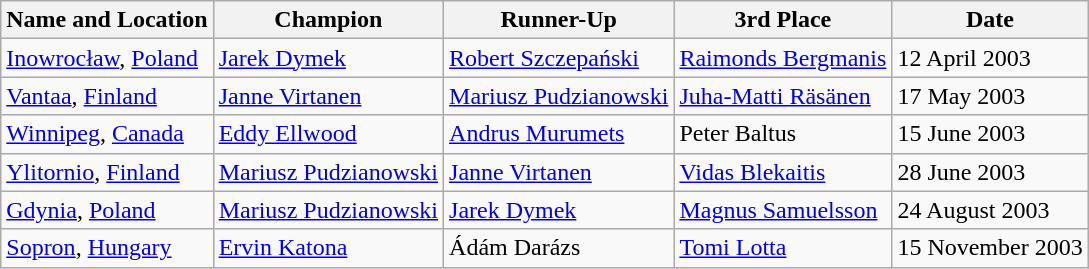<table class="wikitable" style="display: inline-table">
<tr>
<th>Name and Location</th>
<th>Champion</th>
<th>Runner-Up</th>
<th>3rd Place</th>
<th>Date</th>
</tr>
<tr>
<td> <a href='#'>Inowrocław</a>, <a href='#'>Poland</a> <br> </td>
<td> <a href='#'>Jarek Dymek</a></td>
<td> <a href='#'>Robert Szczepański</a></td>
<td> <a href='#'>Raimonds Bergmanis</a></td>
<td>12 April 2003</td>
</tr>
<tr>
<td> <a href='#'>Vantaa</a>, <a href='#'>Finland</a> <br> </td>
<td> <a href='#'>Janne Virtanen</a></td>
<td> <a href='#'>Mariusz Pudzianowski</a></td>
<td> <a href='#'>Juha-Matti Räsänen</a></td>
<td>17 May 2003</td>
</tr>
<tr>
<td> <a href='#'>Winnipeg</a>, <a href='#'>Canada</a> <br> </td>
<td> <a href='#'>Eddy Ellwood</a></td>
<td> <a href='#'>Andrus Murumets</a></td>
<td> Peter Baltus</td>
<td>15 June 2003</td>
</tr>
<tr>
<td> <a href='#'>Ylitornio</a>, <a href='#'>Finland</a> <br> </td>
<td> <a href='#'>Mariusz Pudzianowski</a></td>
<td> <a href='#'>Janne Virtanen</a></td>
<td> <a href='#'>Vidas Blekaitis</a></td>
<td>28 June 2003</td>
</tr>
<tr>
<td> <a href='#'>Gdynia</a>, <a href='#'>Poland</a> <br> </td>
<td> <a href='#'>Mariusz Pudzianowski</a></td>
<td> <a href='#'>Jarek Dymek</a></td>
<td> <a href='#'>Magnus Samuelsson</a></td>
<td>24 August 2003</td>
</tr>
<tr>
<td> <a href='#'>Sopron</a>, <a href='#'>Hungary</a> <br> </td>
<td> <a href='#'>Ervin Katona</a></td>
<td> Ádám Darázs</td>
<td> <a href='#'>Tomi Lotta</a></td>
<td>15 November 2003</td>
</tr>
</table>
